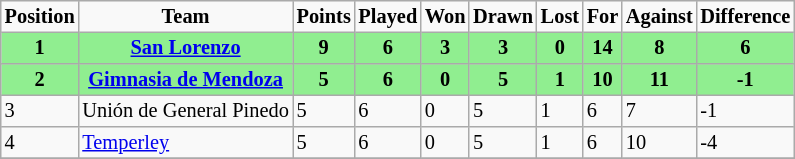<table border="2" cellpadding="2" cellspacing="0" style="margin: 0; background: #f9f9f9; border: 1px #aaa solid; border-collapse: collapse; font-size: 85%;">
<tr>
<th>Position</th>
<th>Team</th>
<th>Points</th>
<th>Played</th>
<th>Won</th>
<th>Drawn</th>
<th>Lost</th>
<th>For</th>
<th>Against</th>
<th>Difference</th>
</tr>
<tr>
<th bgcolor="lightgreen">1</th>
<th bgcolor="lightgreen"><a href='#'>San Lorenzo</a></th>
<th bgcolor="lightgreen">9</th>
<th bgcolor="lightgreen">6</th>
<th bgcolor="lightgreen">3</th>
<th bgcolor="lightgreen">3</th>
<th bgcolor="lightgreen">0</th>
<th bgcolor="lightgreen">14</th>
<th bgcolor="lightgreen">8</th>
<th bgcolor="lightgreen">6</th>
</tr>
<tr>
<th bgcolor="lightgreen">2</th>
<th bgcolor="lightgreen"><a href='#'>Gimnasia de Mendoza</a></th>
<th bgcolor="lightgreen">5</th>
<th bgcolor="lightgreen">6</th>
<th bgcolor="lightgreen">0</th>
<th bgcolor="lightgreen">5</th>
<th bgcolor="lightgreen">1</th>
<th bgcolor="lightgreen">10</th>
<th bgcolor="lightgreen">11</th>
<th bgcolor="lightgreen">-1</th>
</tr>
<tr>
<td>3</td>
<td>Unión de General Pinedo</td>
<td>5</td>
<td>6</td>
<td>0</td>
<td>5</td>
<td>1</td>
<td>6</td>
<td>7</td>
<td>-1</td>
</tr>
<tr>
<td>4</td>
<td><a href='#'>Temperley</a></td>
<td>5</td>
<td>6</td>
<td>0</td>
<td>5</td>
<td>1</td>
<td>6</td>
<td>10</td>
<td>-4</td>
</tr>
<tr>
</tr>
</table>
